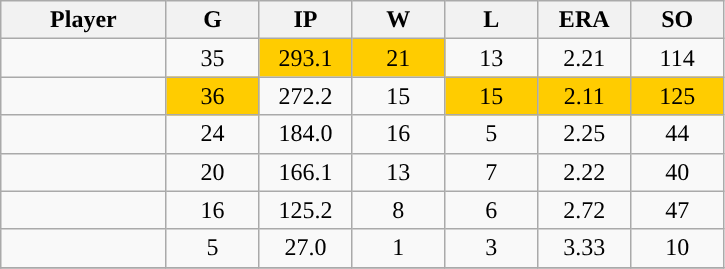<table class="wikitable sortable">
<tr>
<th bgcolor="#DDDDFF" width="16%">Player</th>
<th bgcolor="#DDDDFF" width="9%">G</th>
<th bgcolor="#DDDDFF" width="9%">IP</th>
<th bgcolor="#DDDDFF" width="9%">W</th>
<th bgcolor="#DDDDFF" width="9%">L</th>
<th bgcolor="#DDDDFF" width="9%">ERA</th>
<th bgcolor="#DDDDFF" width="9%">SO</th>
</tr>
<tr align="center">
<td></td>
<td>35</td>
<td style="background:#fc0;">293.1</td>
<td style="background:#fc0;">21</td>
<td>13</td>
<td>2.21</td>
<td>114</td>
</tr>
<tr align="center">
<td></td>
<td style="background:#fc0;">36</td>
<td>272.2</td>
<td>15</td>
<td style="background:#fc0;">15</td>
<td style="background:#fc0;">2.11</td>
<td style="background:#fc0;">125</td>
</tr>
<tr align="center">
<td></td>
<td>24</td>
<td>184.0</td>
<td>16</td>
<td>5</td>
<td>2.25</td>
<td>44</td>
</tr>
<tr align="center">
<td></td>
<td>20</td>
<td>166.1</td>
<td>13</td>
<td>7</td>
<td>2.22</td>
<td>40</td>
</tr>
<tr align="center">
<td></td>
<td>16</td>
<td>125.2</td>
<td>8</td>
<td>6</td>
<td>2.72</td>
<td>47</td>
</tr>
<tr align="center">
<td></td>
<td>5</td>
<td>27.0</td>
<td>1</td>
<td>3</td>
<td>3.33</td>
<td>10</td>
</tr>
<tr align="center">
</tr>
</table>
